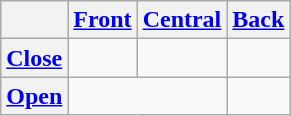<table class="wikitable" style="text-align:center;">
<tr>
<th></th>
<th><a href='#'>Front</a></th>
<th><a href='#'>Central</a></th>
<th><a href='#'>Back</a></th>
</tr>
<tr>
<th><a href='#'>Close</a></th>
<td> </td>
<td></td>
<td> </td>
</tr>
<tr>
<th><a href='#'>Open</a></th>
<td colspan="2"> </td>
<td></td>
</tr>
</table>
